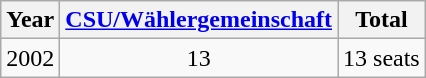<table class="wikitable" style="text-align:center">
<tr>
<th>Year</th>
<th><a href='#'>CSU/Wählergemeinschaft</a></th>
<th>Total</th>
</tr>
<tr>
<td>2002</td>
<td>13</td>
<td>13 seats</td>
</tr>
</table>
